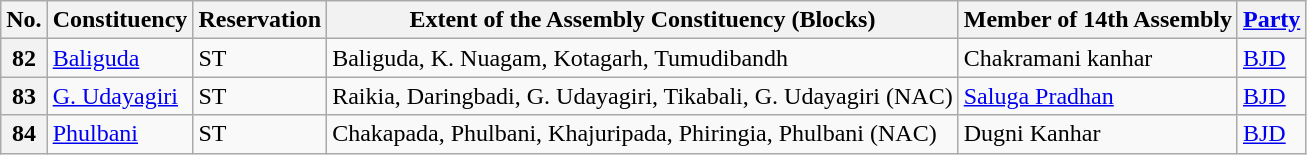<table class="wikitable sortable">
<tr>
<th>No.</th>
<th>Constituency</th>
<th>Reservation</th>
<th>Extent of the Assembly Constituency (Blocks)</th>
<th>Member of 14th Assembly</th>
<th><a href='#'>Party</a></th>
</tr>
<tr>
<th>82</th>
<td><a href='#'>Baliguda</a></td>
<td>ST</td>
<td>Baliguda, K. Nuagam, Kotagarh, Tumudibandh</td>
<td>Chakramani kanhar</td>
<td bgcolor=><a href='#'><span>BJD</span></a></td>
</tr>
<tr>
<th>83</th>
<td><a href='#'>G. Udayagiri</a></td>
<td>ST</td>
<td>Raikia, Daringbadi, G. Udayagiri, Tikabali, G. Udayagiri (NAC)</td>
<td><a href='#'>Saluga Pradhan</a></td>
<td bgcolor=><a href='#'>BJD</a></td>
</tr>
<tr>
<th>84</th>
<td><a href='#'>Phulbani</a></td>
<td>ST</td>
<td>Chakapada, Phulbani, Khajuripada, Phiringia, Phulbani (NAC)</td>
<td>Dugni Kanhar</td>
<td bgcolor=><a href='#'><span>BJD</span></a></td>
</tr>
</table>
